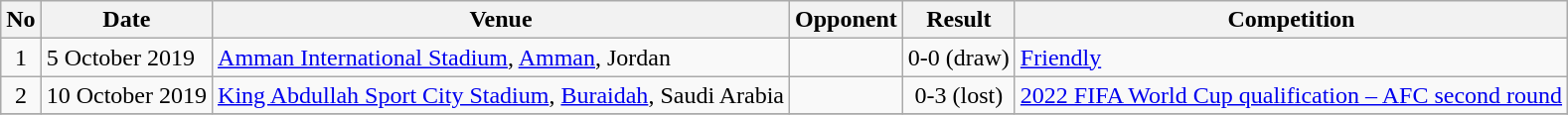<table class="wikitable">
<tr>
<th>No</th>
<th>Date</th>
<th>Venue</th>
<th>Opponent</th>
<th>Result</th>
<th>Competition</th>
</tr>
<tr>
<td align=center>1</td>
<td>5 October 2019</td>
<td><a href='#'>Amman International Stadium</a>, <a href='#'>Amman</a>, Jordan</td>
<td></td>
<td align=center>0-0 (draw)</td>
<td><a href='#'>Friendly</a></td>
</tr>
<tr>
<td align=center>2</td>
<td>10 October 2019</td>
<td><a href='#'>King Abdullah Sport City Stadium</a>, <a href='#'>Buraidah</a>, Saudi Arabia</td>
<td></td>
<td align=center>0-3 (lost)</td>
<td><a href='#'>2022 FIFA World Cup qualification – AFC second round</a></td>
</tr>
<tr>
</tr>
</table>
